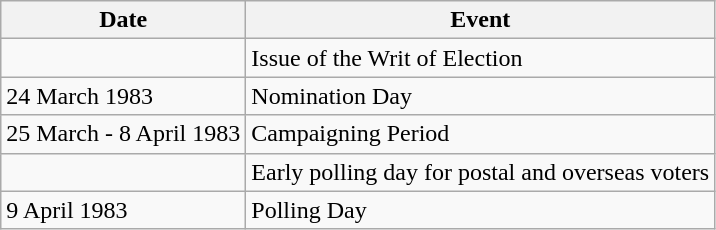<table class="wikitable">
<tr>
<th>Date</th>
<th>Event</th>
</tr>
<tr>
<td></td>
<td>Issue of the Writ of Election</td>
</tr>
<tr>
<td>24 March 1983</td>
<td>Nomination Day</td>
</tr>
<tr>
<td>25 March - 8 April 1983</td>
<td>Campaigning Period</td>
</tr>
<tr>
<td></td>
<td>Early polling day for postal and overseas voters</td>
</tr>
<tr>
<td>9 April 1983</td>
<td>Polling Day</td>
</tr>
</table>
